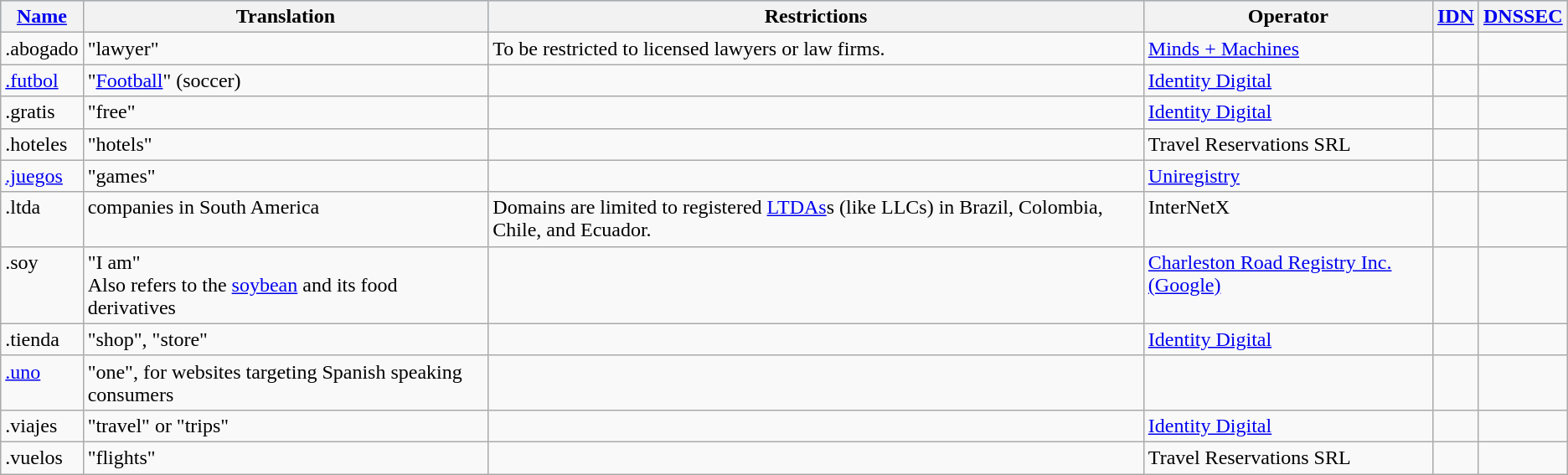<table class="wikitable sortable">
<tr style="background:#a0d0ff;">
<th><a href='#'>Name</a></th>
<th>Translation</th>
<th class="unsortable">Restrictions</th>
<th>Operator</th>
<th><a href='#'>IDN</a></th>
<th><a href='#'>DNSSEC</a></th>
</tr>
<tr valign="top">
<td>.abogado</td>
<td>"lawyer"</td>
<td>To be restricted to licensed lawyers or law firms.</td>
<td><a href='#'>Minds + Machines</a></td>
<td></td>
<td></td>
</tr>
<tr valign="top">
<td><a href='#'>.futbol</a></td>
<td>"<a href='#'>Football</a>" (soccer)</td>
<td></td>
<td><a href='#'>Identity Digital</a></td>
<td></td>
<td></td>
</tr>
<tr valign="top">
<td>.gratis</td>
<td>"free"</td>
<td></td>
<td><a href='#'>Identity Digital</a></td>
<td></td>
<td></td>
</tr>
<tr valign=top>
<td>.hoteles</td>
<td>"hotels"</td>
<td></td>
<td>Travel Reservations SRL</td>
<td></td>
<td></td>
</tr>
<tr valign="top">
<td><a href='#'>.juegos</a></td>
<td>"games"</td>
<td></td>
<td><a href='#'>Uniregistry</a></td>
<td></td>
<td></td>
</tr>
<tr valign="top">
<td>.ltda</td>
<td>companies in South America</td>
<td>Domains are limited to registered <a href='#'>LTDAs</a>s (like LLCs) in Brazil, Colombia, Chile, and Ecuador.</td>
<td>InterNetX</td>
<td></td>
<td></td>
</tr>
<tr valign="top">
<td>.soy</td>
<td>"I am"<br>Also refers to the <a href='#'>soybean</a> and its food derivatives</td>
<td></td>
<td><a href='#'>Charleston Road Registry Inc. (Google)</a></td>
<td></td>
<td></td>
</tr>
<tr valign="top">
<td>.tienda</td>
<td>"shop", "store"</td>
<td></td>
<td><a href='#'>Identity Digital</a></td>
<td></td>
<td></td>
</tr>
<tr valign="top">
<td><a href='#'>.uno</a></td>
<td>"one", for websites targeting Spanish speaking consumers</td>
<td></td>
<td></td>
<td></td>
<td></td>
</tr>
<tr valign="top">
<td>.viajes</td>
<td>"travel" or "trips"</td>
<td></td>
<td><a href='#'>Identity Digital</a></td>
<td></td>
<td></td>
</tr>
<tr valign=top>
<td>.vuelos</td>
<td>"flights"</td>
<td></td>
<td>Travel Reservations SRL</td>
<td></td>
<td></td>
</tr>
</table>
